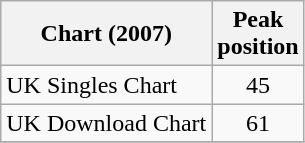<table class="wikitable sortable">
<tr>
<th>Chart (2007)</th>
<th>Peak<br>position</th>
</tr>
<tr>
<td>UK Singles Chart</td>
<td style="text-align:center">45</td>
</tr>
<tr>
<td>UK Download Chart</td>
<td style="text-align:center">61</td>
</tr>
<tr>
</tr>
</table>
